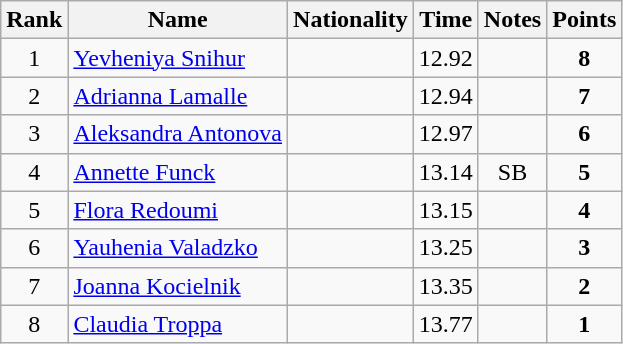<table class="wikitable sortable" style="text-align:center">
<tr>
<th>Rank</th>
<th>Name</th>
<th>Nationality</th>
<th>Time</th>
<th>Notes</th>
<th>Points</th>
</tr>
<tr>
<td>1</td>
<td align=left><a href='#'>Yevheniya Snihur</a></td>
<td align=left></td>
<td>12.92</td>
<td></td>
<td><strong>8</strong></td>
</tr>
<tr>
<td>2</td>
<td align=left><a href='#'>Adrianna Lamalle</a></td>
<td align=left></td>
<td>12.94</td>
<td></td>
<td><strong>7</strong></td>
</tr>
<tr>
<td>3</td>
<td align=left><a href='#'>Aleksandra Antonova</a></td>
<td align=left></td>
<td>12.97</td>
<td></td>
<td><strong>6</strong></td>
</tr>
<tr>
<td>4</td>
<td align=left><a href='#'>Annette Funck</a></td>
<td align=left></td>
<td>13.14</td>
<td>SB</td>
<td><strong>5</strong></td>
</tr>
<tr>
<td>5</td>
<td align=left><a href='#'>Flora Redoumi</a></td>
<td align=left></td>
<td>13.15</td>
<td></td>
<td><strong>4</strong></td>
</tr>
<tr>
<td>6</td>
<td align=left><a href='#'>Yauhenia Valadzko</a></td>
<td align=left></td>
<td>13.25</td>
<td></td>
<td><strong>3</strong></td>
</tr>
<tr>
<td>7</td>
<td align=left><a href='#'>Joanna Kocielnik</a></td>
<td align=left></td>
<td>13.35</td>
<td></td>
<td><strong>2</strong></td>
</tr>
<tr>
<td>8</td>
<td align=left><a href='#'>Claudia Troppa</a></td>
<td align=left></td>
<td>13.77</td>
<td></td>
<td><strong>1</strong></td>
</tr>
</table>
